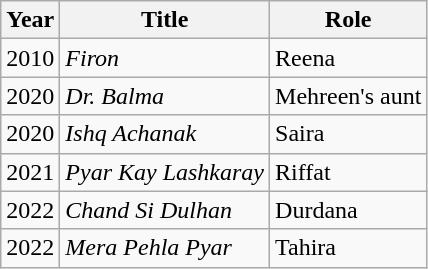<table class="wikitable sortable plainrowheaders">
<tr style="text-align:center;">
<th scope="col">Year</th>
<th scope="col">Title</th>
<th scope="col">Role</th>
</tr>
<tr>
<td>2010</td>
<td><em>Firon</em></td>
<td>Reena</td>
</tr>
<tr>
<td>2020</td>
<td><em>Dr. Balma</em></td>
<td>Mehreen's aunt</td>
</tr>
<tr>
<td>2020</td>
<td><em>Ishq Achanak</em></td>
<td>Saira</td>
</tr>
<tr>
<td>2021</td>
<td><em>Pyar Kay Lashkaray</em></td>
<td>Riffat</td>
</tr>
<tr>
<td>2022</td>
<td><em>Chand Si Dulhan</em></td>
<td>Durdana</td>
</tr>
<tr>
<td>2022</td>
<td><em>Mera Pehla Pyar</em></td>
<td>Tahira</td>
</tr>
</table>
